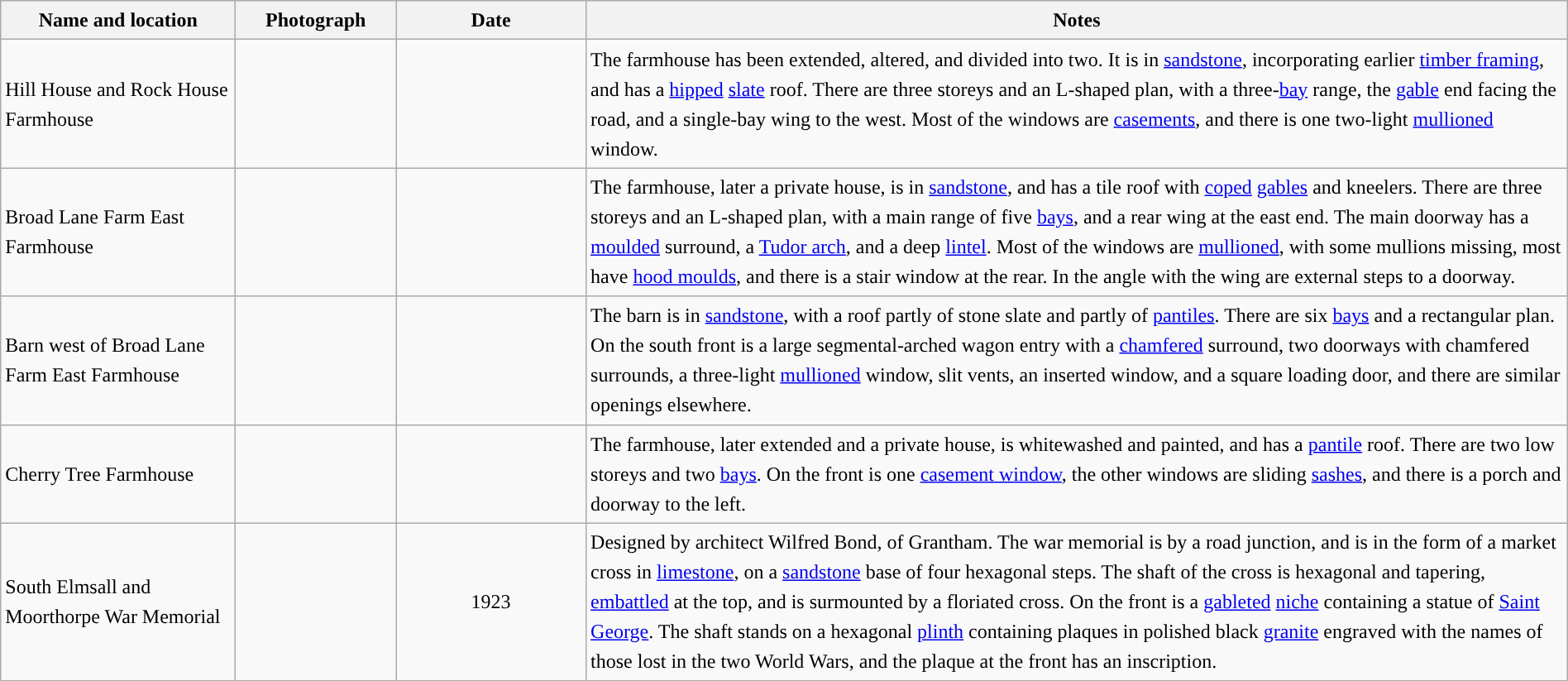<table class="wikitable sortable plainrowheaders" style="width:100%;border:0px;text-align:left;line-height:150%;">
<tr>
<th scope="col"  style="width:150px">Name and location</th>
<th scope="col"  style="width:100px" class="unsortable">Photograph</th>
<th scope="col"  style="width:120px">Date</th>
<th scope="col"  style="width:650px" class="unsortable">Notes</th>
</tr>
<tr>
<td>Hill House and Rock House Farmhouse<br><small></small></td>
<td></td>
<td align="center"></td>
<td>The farmhouse has been extended, altered, and divided into two.  It is in <a href='#'>sandstone</a>, incorporating earlier <a href='#'>timber framing</a>, and has a <a href='#'>hipped</a> <a href='#'>slate</a> roof.  There are three storeys and an L-shaped plan, with a three-<a href='#'>bay</a> range,  the <a href='#'>gable</a> end facing the road, and a single-bay wing to the west.  Most of the windows are <a href='#'>casements</a>, and there is one two-light <a href='#'>mullioned</a> window.</td>
</tr>
<tr>
<td>Broad Lane Farm East Farmhouse<br><small></small></td>
<td></td>
<td align="center"></td>
<td>The farmhouse, later a private house, is in <a href='#'>sandstone</a>, and has a tile roof with <a href='#'>coped</a> <a href='#'>gables</a> and kneelers.  There are three storeys and an L-shaped plan, with a main range of five <a href='#'>bays</a>, and a rear wing at the east end.  The main doorway has a <a href='#'>moulded</a> surround, a <a href='#'>Tudor arch</a>, and a deep <a href='#'>lintel</a>.  Most of the windows are <a href='#'>mullioned</a>, with some mullions missing, most have <a href='#'>hood moulds</a>, and there is a stair window at the rear.  In the angle with the wing are external steps to a doorway.</td>
</tr>
<tr>
<td>Barn west of Broad Lane Farm East Farmhouse<br><small></small></td>
<td></td>
<td align="center"></td>
<td>The barn is in <a href='#'>sandstone</a>, with a roof partly of stone slate and partly of <a href='#'>pantiles</a>.  There are six <a href='#'>bays</a> and a rectangular plan.  On the south front is a large segmental-arched wagon entry with a <a href='#'>chamfered</a> surround, two doorways with chamfered surrounds, a three-light <a href='#'>mullioned</a> window, slit vents, an inserted window, and a square loading door, and there are similar openings elsewhere.</td>
</tr>
<tr>
<td>Cherry Tree Farmhouse<br><small></small></td>
<td></td>
<td align="center"></td>
<td>The farmhouse, later extended and a private house, is whitewashed and painted, and has a <a href='#'>pantile</a> roof.  There are two low storeys and two <a href='#'>bays</a>.  On the front is one <a href='#'>casement window</a>, the other windows are sliding <a href='#'>sashes</a>, and there is a porch and doorway to the left.</td>
</tr>
<tr>
<td>South Elmsall and Moorthorpe War Memorial<br><small></small></td>
<td></td>
<td align="center">1923</td>
<td>Designed by architect Wilfred Bond, of Grantham. The war memorial is by a road junction, and is in the form of a market cross in <a href='#'>limestone</a>, on a <a href='#'>sandstone</a> base of four hexagonal steps.  The shaft of the cross is hexagonal and tapering, <a href='#'>embattled</a> at the top, and is surmounted by a floriated cross.  On the front is a <a href='#'>gableted</a> <a href='#'>niche</a> containing a statue of <a href='#'>Saint George</a>.  The shaft stands on a hexagonal <a href='#'>plinth</a> containing plaques in polished black <a href='#'>granite</a> engraved with the names of those lost in the two World Wars, and the plaque at the front has an inscription.</td>
</tr>
<tr>
</tr>
</table>
